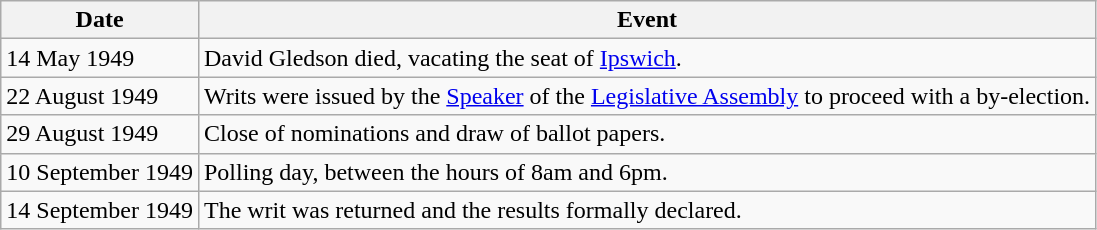<table class="wikitable">
<tr>
<th>Date</th>
<th>Event</th>
</tr>
<tr>
<td>14 May 1949</td>
<td>David Gledson died, vacating the seat of <a href='#'>Ipswich</a>.</td>
</tr>
<tr>
<td>22 August 1949</td>
<td>Writs were issued by the <a href='#'>Speaker</a> of the <a href='#'>Legislative Assembly</a> to proceed with a by-election.</td>
</tr>
<tr>
<td>29 August 1949</td>
<td>Close of nominations and draw of ballot papers.</td>
</tr>
<tr>
<td>10 September 1949</td>
<td>Polling day, between the hours of 8am and 6pm.</td>
</tr>
<tr>
<td>14 September 1949</td>
<td>The writ was returned and the results formally declared.</td>
</tr>
</table>
